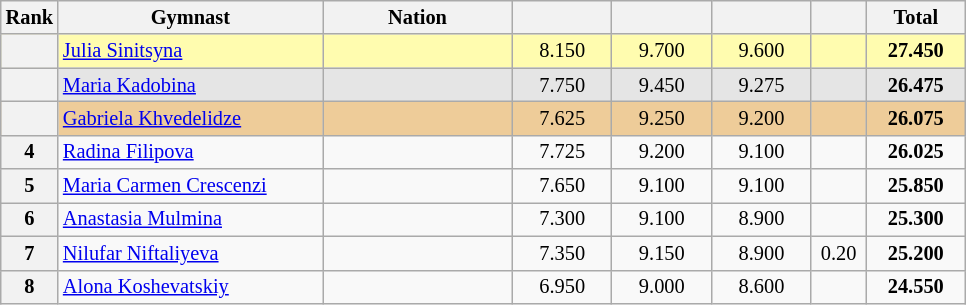<table class="wikitable sortable" style="text-align:center; font-size:85%">
<tr>
<th scope="col" style="width:20px;">Rank</th>
<th ! scope="col" style="width:170px;">Gymnast</th>
<th ! scope="col" style="width:120px;">Nation</th>
<th ! scope="col" style="width:60px;"></th>
<th ! scope="col" style="width:60px;"></th>
<th ! scope="col" style="width:60px;"></th>
<th ! scope="col" style="width:30px;"></th>
<th ! scope="col" style="width:60px;">Total</th>
</tr>
<tr bgcolor=fffcaf>
<th scope=row></th>
<td align=left><a href='#'>Julia Sinitsyna</a></td>
<td style="text-align:left;"></td>
<td>8.150</td>
<td>9.700</td>
<td>9.600</td>
<td></td>
<td><strong>27.450</strong></td>
</tr>
<tr bgcolor=e5e5e5>
<th scope=row></th>
<td align=left><a href='#'>Maria Kadobina</a></td>
<td style="text-align:left;"></td>
<td>7.750</td>
<td>9.450</td>
<td>9.275</td>
<td></td>
<td><strong>26.475</strong></td>
</tr>
<tr bgcolor=eecc99>
<th scope=row></th>
<td align=left><a href='#'>Gabriela Khvedelidze</a></td>
<td style="text-align:left;"></td>
<td>7.625</td>
<td>9.250</td>
<td>9.200</td>
<td></td>
<td><strong>26.075</strong></td>
</tr>
<tr>
<th scope=row>4</th>
<td align=left><a href='#'>Radina Filipova</a></td>
<td style="text-align:left;"></td>
<td>7.725</td>
<td>9.200</td>
<td>9.100</td>
<td></td>
<td><strong>26.025</strong></td>
</tr>
<tr>
<th scope=row>5</th>
<td align=left><a href='#'>Maria Carmen Crescenzi</a></td>
<td style="text-align:left;"></td>
<td>7.650</td>
<td>9.100</td>
<td>9.100</td>
<td></td>
<td><strong>25.850</strong></td>
</tr>
<tr>
<th scope=row>6</th>
<td align=left><a href='#'>Anastasia Mulmina</a></td>
<td style="text-align:left;"></td>
<td>7.300</td>
<td>9.100</td>
<td>8.900</td>
<td></td>
<td><strong>25.300</strong></td>
</tr>
<tr>
<th scope=row>7</th>
<td align=left><a href='#'>Nilufar Niftaliyeva</a></td>
<td style="text-align:left;"></td>
<td>7.350</td>
<td>9.150</td>
<td>8.900</td>
<td>0.20</td>
<td><strong>25.200</strong></td>
</tr>
<tr>
<th scope=row>8</th>
<td align=left><a href='#'>Alona Koshevatskiy</a></td>
<td style="text-align:left;"></td>
<td>6.950</td>
<td>9.000</td>
<td>8.600</td>
<td></td>
<td><strong>24.550</strong></td>
</tr>
</table>
